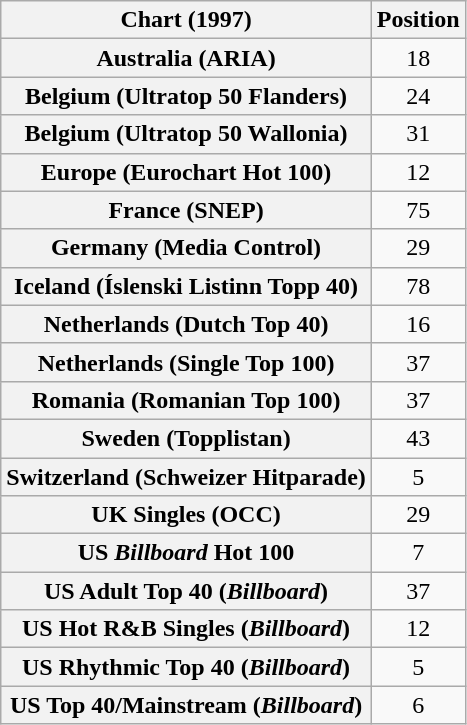<table class="wikitable sortable plainrowheaders">
<tr>
<th>Chart (1997)</th>
<th>Position</th>
</tr>
<tr>
<th scope="row">Australia (ARIA)</th>
<td style="text-align:center;">18</td>
</tr>
<tr>
<th scope="row">Belgium (Ultratop 50 Flanders)</th>
<td style="text-align:center;">24</td>
</tr>
<tr>
<th scope="row">Belgium (Ultratop 50 Wallonia)</th>
<td style="text-align:center;">31</td>
</tr>
<tr>
<th scope="row">Europe (Eurochart Hot 100)</th>
<td style="text-align:center;">12</td>
</tr>
<tr>
<th scope="row">France (SNEP)</th>
<td style="text-align:center;">75</td>
</tr>
<tr>
<th scope="row">Germany (Media Control)</th>
<td style="text-align:center;">29</td>
</tr>
<tr>
<th scope="row">Iceland (Íslenski Listinn Topp 40)</th>
<td style="text-align:center;">78</td>
</tr>
<tr>
<th scope="row">Netherlands (Dutch Top 40)</th>
<td style="text-align:center;">16</td>
</tr>
<tr>
<th scope="row">Netherlands (Single Top 100)</th>
<td style="text-align:center;">37</td>
</tr>
<tr>
<th scope="row">Romania (Romanian Top 100)</th>
<td style="text-align:center;">37</td>
</tr>
<tr>
<th scope="row">Sweden (Topplistan)</th>
<td style="text-align:center;">43</td>
</tr>
<tr>
<th scope="row">Switzerland (Schweizer Hitparade)</th>
<td style="text-align:center;">5</td>
</tr>
<tr>
<th scope="row">UK Singles (OCC)</th>
<td style="text-align:center;">29</td>
</tr>
<tr>
<th scope="row">US <em>Billboard</em> Hot 100</th>
<td style="text-align:center;">7</td>
</tr>
<tr>
<th scope="row">US Adult Top 40 (<em>Billboard</em>)</th>
<td style="text-align:center;">37</td>
</tr>
<tr>
<th scope="row">US Hot R&B Singles (<em>Billboard</em>)</th>
<td style="text-align:center;">12</td>
</tr>
<tr>
<th scope="row">US Rhythmic Top 40 (<em>Billboard</em>)</th>
<td style="text-align:center;">5</td>
</tr>
<tr>
<th scope="row">US Top 40/Mainstream (<em>Billboard</em>)</th>
<td style="text-align:center;">6</td>
</tr>
</table>
